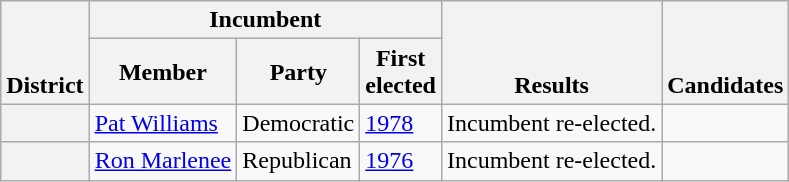<table class=wikitable>
<tr valign=bottom>
<th rowspan=2>District</th>
<th colspan=3>Incumbent</th>
<th rowspan=2>Results</th>
<th rowspan=2>Candidates</th>
</tr>
<tr>
<th>Member</th>
<th>Party</th>
<th>First<br>elected</th>
</tr>
<tr>
<th></th>
<td><a href='#'>Pat Williams</a></td>
<td>Democratic</td>
<td><a href='#'>1978</a></td>
<td>Incumbent re-elected.</td>
<td nowrap></td>
</tr>
<tr>
<th></th>
<td><a href='#'>Ron Marlenee</a></td>
<td>Republican</td>
<td><a href='#'>1976</a></td>
<td>Incumbent re-elected.</td>
<td nowrap></td>
</tr>
</table>
